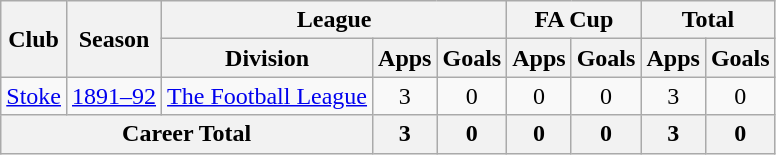<table class="wikitable" style="text-align: center;">
<tr>
<th rowspan="2">Club</th>
<th rowspan="2">Season</th>
<th colspan="3">League</th>
<th colspan="2">FA Cup</th>
<th colspan="2">Total</th>
</tr>
<tr>
<th>Division</th>
<th>Apps</th>
<th>Goals</th>
<th>Apps</th>
<th>Goals</th>
<th>Apps</th>
<th>Goals</th>
</tr>
<tr>
<td><a href='#'>Stoke</a></td>
<td><a href='#'>1891–92</a></td>
<td><a href='#'>The Football League</a></td>
<td>3</td>
<td>0</td>
<td>0</td>
<td>0</td>
<td>3</td>
<td>0</td>
</tr>
<tr>
<th colspan="3">Career Total</th>
<th>3</th>
<th>0</th>
<th>0</th>
<th>0</th>
<th>3</th>
<th>0</th>
</tr>
</table>
